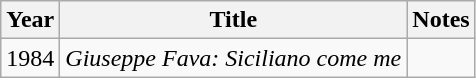<table class="wikitable plainrowheaders sortable">
<tr>
<th scope="col">Year</th>
<th scope="col">Title</th>
<th scope="col">Notes</th>
</tr>
<tr>
<td>1984</td>
<td><em>Giuseppe Fava: Siciliano come me</em></td>
<td></td>
</tr>
</table>
